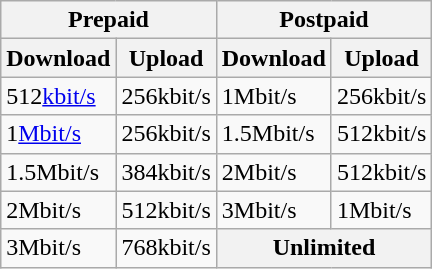<table class="wikitable">
<tr>
<th width = "90" colspan = "2">Prepaid</th>
<th width = "90" colspan = "2">Postpaid</th>
</tr>
<tr>
<th>Download</th>
<th>Upload</th>
<th>Download</th>
<th>Upload</th>
</tr>
<tr>
<td>512<a href='#'>kbit/s</a></td>
<td>256kbit/s</td>
<td>1Mbit/s</td>
<td>256kbit/s</td>
</tr>
<tr>
<td>1<a href='#'>Mbit/s</a></td>
<td>256kbit/s</td>
<td>1.5Mbit/s</td>
<td>512kbit/s</td>
</tr>
<tr>
<td>1.5Mbit/s</td>
<td>384kbit/s</td>
<td>2Mbit/s</td>
<td>512kbit/s</td>
</tr>
<tr>
<td>2Mbit/s</td>
<td>512kbit/s</td>
<td>3Mbit/s</td>
<td>1Mbit/s</td>
</tr>
<tr>
<td>3Mbit/s</td>
<td>768kbit/s</td>
<th width = "90" colspan = "2">Unlimited</th>
</tr>
</table>
